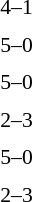<table style="font-size:90%">
<tr>
<th width="150"></th>
<th width="100"></th>
<th width="150"></th>
</tr>
<tr>
<td align="right"><strong></strong></td>
<td align="center">4–1</td>
<td></td>
</tr>
<tr>
<td></td>
<td></td>
<td></td>
</tr>
<tr>
<td align="right"><strong></strong></td>
<td align="center">5–0</td>
<td></td>
</tr>
<tr>
<td></td>
<td></td>
<td></td>
</tr>
<tr>
<td align="right"><strong></strong></td>
<td align="center">5–0</td>
<td></td>
</tr>
<tr>
<td></td>
<td></td>
<td></td>
</tr>
<tr>
<td align="right"></td>
<td align="center">2–3</td>
<td><strong></strong></td>
</tr>
<tr>
<td></td>
<td></td>
<td></td>
</tr>
<tr>
<td align="right"><strong></strong></td>
<td align="center">5–0</td>
<td></td>
</tr>
<tr>
<td></td>
<td></td>
<td></td>
</tr>
<tr>
<td align="right"></td>
<td align="center">2–3</td>
<td><strong></strong></td>
</tr>
<tr>
<td></td>
<td></td>
<td></td>
</tr>
<tr>
</tr>
</table>
